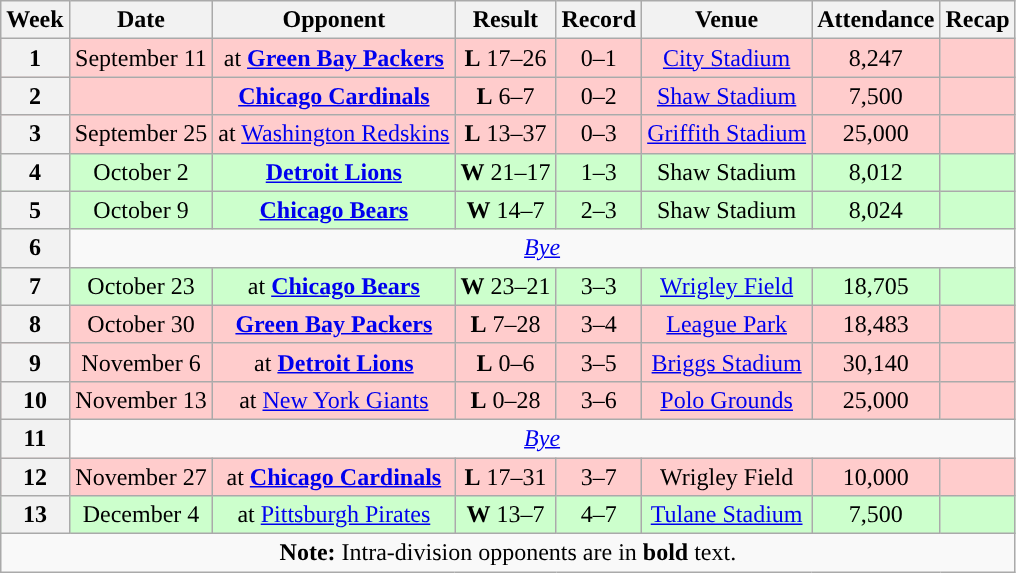<table class="wikitable" style="text-align:center">
<tr>
<th>Week</th>
<th>Date</th>
<th>Opponent</th>
<th>Result</th>
<th>Record</th>
<th>Venue</th>
<th>Attendance</th>
<th>Recap</th>
</tr>
<tr style="background:#fcc">
<th>1</th>
<td>September 11</td>
<td>at <strong><a href='#'>Green Bay Packers</a></strong></td>
<td><strong>L</strong> 17–26</td>
<td>0–1</td>
<td><a href='#'>City Stadium</a></td>
<td>8,247</td>
<td></td>
</tr>
<tr style="background:#fcc">
<th>2</th>
<td></td>
<td><strong><a href='#'>Chicago Cardinals</a></strong></td>
<td><strong>L</strong> 6–7</td>
<td>0–2</td>
<td><a href='#'>Shaw Stadium</a></td>
<td>7,500</td>
<td></td>
</tr>
<tr style="background:#fcc">
<th>3</th>
<td>September 25</td>
<td>at <a href='#'>Washington Redskins</a></td>
<td><strong>L</strong> 13–37</td>
<td>0–3</td>
<td><a href='#'>Griffith Stadium</a></td>
<td>25,000</td>
<td></td>
</tr>
<tr style="background:#cfc">
<th>4</th>
<td>October 2</td>
<td><strong><a href='#'>Detroit Lions</a></strong></td>
<td><strong>W</strong> 21–17</td>
<td>1–3</td>
<td>Shaw Stadium</td>
<td>8,012</td>
<td></td>
</tr>
<tr style="background:#cfc">
<th>5</th>
<td>October 9</td>
<td><strong><a href='#'>Chicago Bears</a></strong></td>
<td><strong>W</strong> 14–7</td>
<td>2–3</td>
<td>Shaw Stadium</td>
<td>8,024</td>
<td></td>
</tr>
<tr>
<th>6</th>
<td colspan="7"><em><a href='#'>Bye</a></em></td>
</tr>
<tr style="background:#cfc">
<th>7</th>
<td>October 23</td>
<td>at <strong><a href='#'>Chicago Bears</a></strong></td>
<td><strong>W</strong> 23–21</td>
<td>3–3</td>
<td><a href='#'>Wrigley Field</a></td>
<td>18,705</td>
<td></td>
</tr>
<tr style="background:#fcc">
<th>8</th>
<td>October 30</td>
<td><strong><a href='#'>Green Bay Packers</a></strong></td>
<td><strong>L</strong> 7–28</td>
<td>3–4</td>
<td><a href='#'>League Park</a></td>
<td>18,483</td>
<td></td>
</tr>
<tr style="background:#fcc">
<th>9</th>
<td>November 6</td>
<td>at <strong><a href='#'>Detroit Lions</a></strong></td>
<td><strong>L</strong> 0–6</td>
<td>3–5</td>
<td><a href='#'>Briggs Stadium</a></td>
<td>30,140</td>
<td></td>
</tr>
<tr style="background:#fcc">
<th>10</th>
<td>November 13</td>
<td>at <a href='#'>New York Giants</a></td>
<td><strong>L</strong> 0–28</td>
<td>3–6</td>
<td><a href='#'>Polo Grounds</a></td>
<td>25,000</td>
<td></td>
</tr>
<tr>
<th>11</th>
<td colspan="7"><em><a href='#'>Bye</a></em></td>
</tr>
<tr style="background:#fcc">
<th>12</th>
<td>November 27</td>
<td>at <strong><a href='#'>Chicago Cardinals</a></strong></td>
<td><strong>L</strong> 17–31</td>
<td>3–7</td>
<td>Wrigley Field</td>
<td>10,000</td>
<td></td>
</tr>
<tr style="background:#cfc">
<th>13</th>
<td>December 4</td>
<td>at <a href='#'>Pittsburgh Pirates</a></td>
<td><strong>W</strong> 13–7</td>
<td>4–7</td>
<td><a href='#'>Tulane Stadium</a></td>
<td>7,500</td>
<td></td>
</tr>
<tr>
<td colspan="8"><strong>Note:</strong> Intra-division opponents are in <strong>bold</strong> text.</td>
</tr>
</table>
